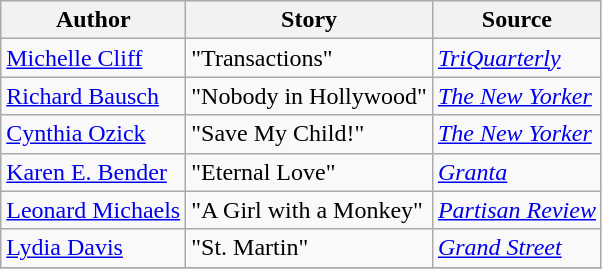<table class="wikitable">
<tr>
<th>Author</th>
<th>Story</th>
<th>Source</th>
</tr>
<tr>
<td><a href='#'>Michelle Cliff</a></td>
<td>"Transactions"</td>
<td><em><a href='#'>TriQuarterly</a></em></td>
</tr>
<tr>
<td><a href='#'>Richard Bausch</a></td>
<td>"Nobody in Hollywood"</td>
<td><em><a href='#'>The New Yorker</a></em></td>
</tr>
<tr>
<td><a href='#'>Cynthia Ozick</a></td>
<td>"Save My Child!"</td>
<td><em><a href='#'>The New Yorker</a></em></td>
</tr>
<tr>
<td><a href='#'>Karen E. Bender</a></td>
<td>"Eternal Love"</td>
<td><em><a href='#'>Granta</a></em></td>
</tr>
<tr>
<td><a href='#'>Leonard Michaels</a></td>
<td>"A Girl with a Monkey"</td>
<td><em><a href='#'>Partisan Review</a></em></td>
</tr>
<tr>
<td><a href='#'>Lydia Davis</a></td>
<td>"St. Martin"</td>
<td><em><a href='#'>Grand Street</a></em></td>
</tr>
<tr>
</tr>
</table>
